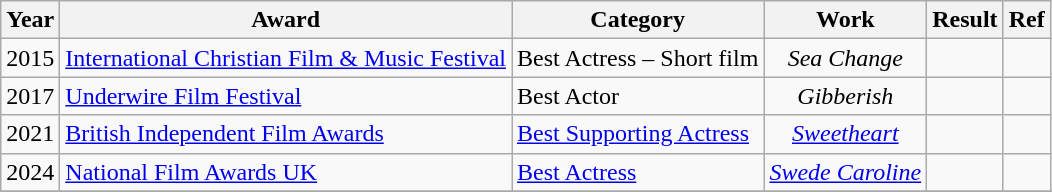<table class="wikitable">
<tr>
<th>Year</th>
<th>Award</th>
<th>Category</th>
<th>Work</th>
<th>Result</th>
<th>Ref</th>
</tr>
<tr>
<td align=center>2015</td>
<td><a href='#'>International Christian Film & Music Festival</a></td>
<td>Best Actress – Short film</td>
<td align=center><em>Sea Change</em></td>
<td></td>
<td style="text-align:center;"></td>
</tr>
<tr>
<td align=center>2017</td>
<td><a href='#'>Underwire Film Festival</a></td>
<td>Best Actor</td>
<td align=center><em>Gibberish</em></td>
<td></td>
<td style="text-align:center;"></td>
</tr>
<tr>
<td align=center>2021</td>
<td><a href='#'>British Independent Film Awards</a></td>
<td><a href='#'>Best Supporting Actress</a></td>
<td align=center><em><a href='#'>Sweetheart</a></em></td>
<td></td>
<td style="text-align:center;"></td>
</tr>
<tr>
<td align=center>2024</td>
<td><a href='#'>National Film Awards UK</a></td>
<td><a href='#'>Best Actress</a></td>
<td align=center><em><a href='#'>Swede Caroline</a></em></td>
<td></td>
<td style="text-align:center;"></td>
</tr>
<tr>
</tr>
</table>
